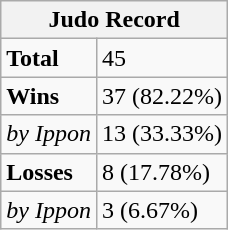<table class="wikitable">
<tr>
<th colspan="2">Judo Record</th>
</tr>
<tr>
<td><strong>Total</strong></td>
<td>45</td>
</tr>
<tr>
<td><strong>Wins</strong></td>
<td>37 (82.22%)</td>
</tr>
<tr>
<td><em>by Ippon</em></td>
<td>13 (33.33%)</td>
</tr>
<tr>
<td><strong>Losses</strong></td>
<td>8 (17.78%)</td>
</tr>
<tr>
<td><em>by Ippon</em></td>
<td>3 (6.67%)</td>
</tr>
</table>
